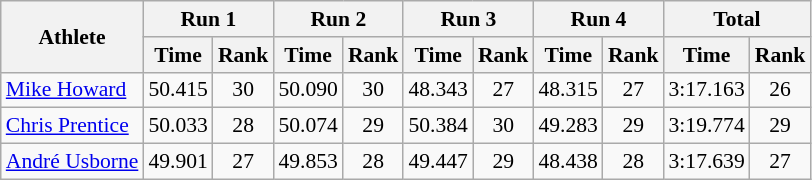<table class="wikitable" border="1" style="font-size:90%">
<tr>
<th rowspan="2">Athlete</th>
<th colspan="2">Run 1</th>
<th colspan="2">Run 2</th>
<th colspan="2">Run 3</th>
<th colspan="2">Run 4</th>
<th colspan="2">Total</th>
</tr>
<tr>
<th>Time</th>
<th>Rank</th>
<th>Time</th>
<th>Rank</th>
<th>Time</th>
<th>Rank</th>
<th>Time</th>
<th>Rank</th>
<th>Time</th>
<th>Rank</th>
</tr>
<tr>
<td><a href='#'>Mike Howard</a></td>
<td align="center">50.415</td>
<td align="center">30</td>
<td align="center">50.090</td>
<td align="center">30</td>
<td align="center">48.343</td>
<td align="center">27</td>
<td align="center">48.315</td>
<td align="center">27</td>
<td align="center">3:17.163</td>
<td align="center">26</td>
</tr>
<tr>
<td><a href='#'>Chris Prentice</a></td>
<td align="center">50.033</td>
<td align="center">28</td>
<td align="center">50.074</td>
<td align="center">29</td>
<td align="center">50.384</td>
<td align="center">30</td>
<td align="center">49.283</td>
<td align="center">29</td>
<td align="center">3:19.774</td>
<td align="center">29</td>
</tr>
<tr>
<td><a href='#'>André Usborne</a></td>
<td align="center">49.901</td>
<td align="center">27</td>
<td align="center">49.853</td>
<td align="center">28</td>
<td align="center">49.447</td>
<td align="center">29</td>
<td align="center">48.438</td>
<td align="center">28</td>
<td align="center">3:17.639</td>
<td align="center">27</td>
</tr>
</table>
